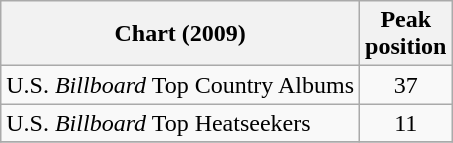<table class="wikitable">
<tr>
<th>Chart (2009)</th>
<th>Peak<br>position</th>
</tr>
<tr>
<td>U.S. <em>Billboard</em> Top Country Albums</td>
<td align="center">37</td>
</tr>
<tr>
<td>U.S. <em>Billboard</em> Top Heatseekers</td>
<td align="center">11</td>
</tr>
<tr>
</tr>
</table>
